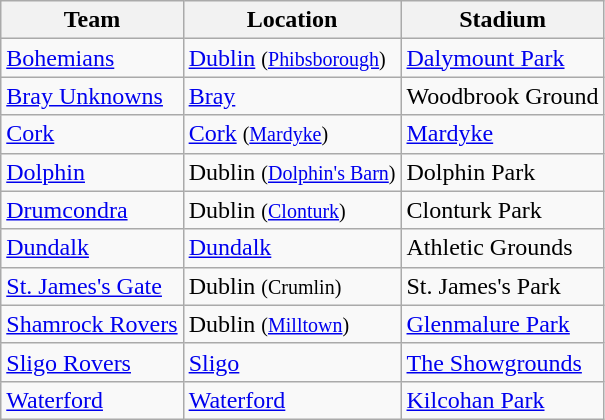<table class="wikitable sortable">
<tr>
<th>Team</th>
<th>Location</th>
<th>Stadium</th>
</tr>
<tr>
<td><a href='#'>Bohemians</a></td>
<td><a href='#'>Dublin</a> <small>(<a href='#'>Phibsborough</a>)</small></td>
<td><a href='#'>Dalymount Park</a></td>
</tr>
<tr>
<td><a href='#'>Bray Unknowns</a></td>
<td><a href='#'>Bray</a></td>
<td>Woodbrook Ground</td>
</tr>
<tr>
<td><a href='#'>Cork</a></td>
<td><a href='#'>Cork</a> <small>(<a href='#'>Mardyke</a>)</small></td>
<td><a href='#'>Mardyke</a></td>
</tr>
<tr>
<td><a href='#'>Dolphin</a></td>
<td>Dublin <small>(<a href='#'>Dolphin's Barn</a>)</small></td>
<td>Dolphin Park</td>
</tr>
<tr>
<td><a href='#'>Drumcondra</a></td>
<td>Dublin <small>(<a href='#'>Clonturk</a>)</small></td>
<td>Clonturk Park</td>
</tr>
<tr>
<td><a href='#'>Dundalk</a></td>
<td><a href='#'>Dundalk</a></td>
<td>Athletic Grounds</td>
</tr>
<tr>
<td><a href='#'>St. James's Gate</a></td>
<td>Dublin <small>(Crumlin)</small></td>
<td>St. James's Park</td>
</tr>
<tr>
<td><a href='#'>Shamrock Rovers</a></td>
<td>Dublin <small>(<a href='#'>Milltown</a>)</small></td>
<td><a href='#'>Glenmalure Park</a></td>
</tr>
<tr>
<td><a href='#'>Sligo Rovers</a></td>
<td><a href='#'>Sligo</a></td>
<td><a href='#'>The Showgrounds</a></td>
</tr>
<tr>
<td><a href='#'>Waterford</a></td>
<td><a href='#'>Waterford</a></td>
<td><a href='#'>Kilcohan Park</a></td>
</tr>
</table>
